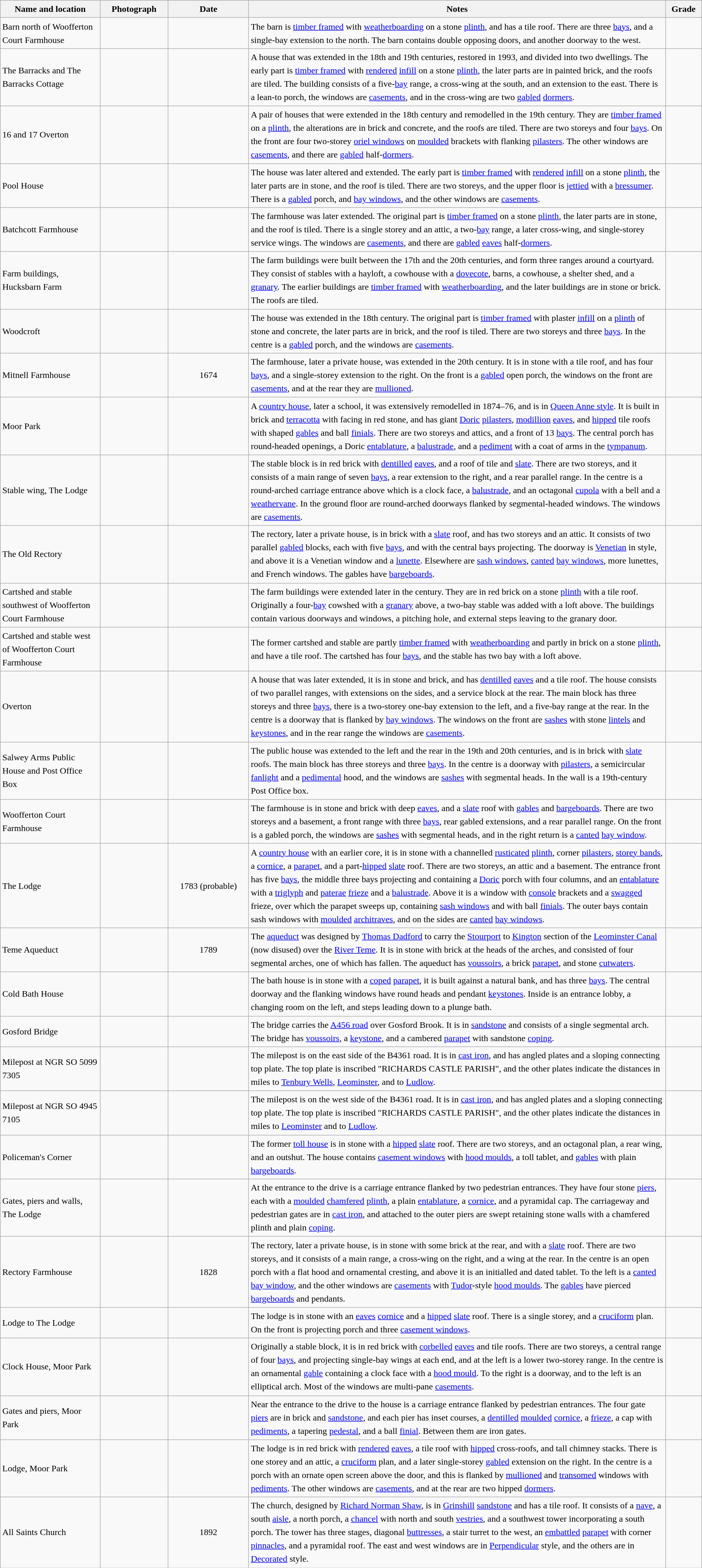<table class="wikitable sortable plainrowheaders" style="width:100%; border:0; text-align:left; line-height:150%;">
<tr>
<th scope="col"  style="width:150px">Name and location</th>
<th scope="col"  style="width:100px" class="unsortable">Photograph</th>
<th scope="col"  style="width:120px">Date</th>
<th scope="col"  style="width:650px" class="unsortable">Notes</th>
<th scope="col"  style="width:50px">Grade</th>
</tr>
<tr>
<td>Barn north of Woofferton Court Farmhouse<br><small></small></td>
<td></td>
<td align="center"></td>
<td>The barn is <a href='#'>timber framed</a> with <a href='#'>weatherboarding</a> on a stone <a href='#'>plinth</a>, and has a tile roof. There are three <a href='#'>bays</a>, and a single-bay extension to the north. The barn contains double opposing doors, and another doorway to the west.</td>
<td align="center" ></td>
</tr>
<tr>
<td>The Barracks and The Barracks Cottage<br><small></small></td>
<td></td>
<td align="center"></td>
<td>A house that was extended in the 18th and 19th centuries, restored in 1993, and divided into two dwellings. The early part is <a href='#'>timber framed</a> with <a href='#'>rendered</a> <a href='#'>infill</a> on a stone <a href='#'>plinth</a>, the later parts are in painted brick, and the roofs are tiled. The building consists of a five-<a href='#'>bay</a> range, a cross-wing at the south, and an extension to the east. There is a lean-to porch, the windows are <a href='#'>casements</a>, and in the cross-wing are two <a href='#'>gabled</a> <a href='#'>dormers</a>.</td>
<td align="center" ></td>
</tr>
<tr>
<td>16 and 17 Overton<br><small></small></td>
<td></td>
<td align="center"></td>
<td>A pair of houses that were extended in the 18th century and remodelled in the 19th century. They are <a href='#'>timber framed</a> on a <a href='#'>plinth</a>, the alterations are in brick and concrete, and the roofs are tiled. There are two storeys and four <a href='#'>bays</a>.  On the front are four two-storey <a href='#'>oriel windows</a> on <a href='#'>moulded</a> brackets with flanking <a href='#'>pilasters</a>. The other windows are <a href='#'>casements</a>, and there are <a href='#'>gabled</a> half-<a href='#'>dormers</a>.</td>
<td align="center" ></td>
</tr>
<tr>
<td>Pool House<br><small></small></td>
<td></td>
<td align="center"></td>
<td>The house was later altered and extended. The early part is <a href='#'>timber framed</a> with <a href='#'>rendered</a> <a href='#'>infill</a> on a stone <a href='#'>plinth</a>, the later parts are in stone, and the roof is tiled. There are two storeys, and the upper floor is <a href='#'>jettied</a> with a <a href='#'>bressumer</a>.  There is a <a href='#'>gabled</a> porch, and <a href='#'>bay windows</a>, and the other windows are <a href='#'>casements</a>.</td>
<td align="center" ></td>
</tr>
<tr>
<td>Batchcott Farmhouse<br><small></small></td>
<td></td>
<td align="center"></td>
<td>The farmhouse was later extended. The original part is <a href='#'>timber framed</a> on a stone <a href='#'>plinth</a>, the later parts are in stone, and the roof is tiled. There is a single storey and an attic, a two-<a href='#'>bay</a> range, a later cross-wing, and single-storey service wings. The windows are <a href='#'>casements</a>, and there are <a href='#'>gabled</a> <a href='#'>eaves</a> half-<a href='#'>dormers</a>.</td>
<td align="center" ></td>
</tr>
<tr>
<td>Farm buildings, Hucksbarn Farm<br><small></small></td>
<td></td>
<td align="center"></td>
<td>The farm buildings were built between the 17th and the 20th centuries, and form three ranges around a courtyard. They consist of stables with a hayloft, a cowhouse with a <a href='#'>dovecote</a>, barns, a cowhouse, a shelter shed, and a <a href='#'>granary</a>.  The earlier buildings are <a href='#'>timber framed</a> with <a href='#'>weatherboarding</a>, and the later buildings are in stone or brick. The roofs are tiled.</td>
<td align="center" ></td>
</tr>
<tr>
<td>Woodcroft<br><small></small></td>
<td></td>
<td align="center"></td>
<td>The house was extended in the 18th century. The original part is <a href='#'>timber framed</a> with plaster <a href='#'>infill</a> on a <a href='#'>plinth</a> of stone and concrete, the later parts are in brick, and the roof is tiled. There are two storeys and three <a href='#'>bays</a>.  In the centre is a <a href='#'>gabled</a> porch, and the windows are <a href='#'>casements</a>.</td>
<td align="center" ></td>
</tr>
<tr>
<td>Mitnell Farmhouse<br><small></small></td>
<td></td>
<td align="center">1674</td>
<td>The farmhouse, later a private house, was extended in the 20th century. It is in stone with a tile roof, and has four <a href='#'>bays</a>, and a single-storey extension to the right. On the front is a <a href='#'>gabled</a> open porch, the windows on the front are <a href='#'>casements</a>, and at the rear they are <a href='#'>mullioned</a>.</td>
<td align="center" ></td>
</tr>
<tr>
<td>Moor Park<br><small></small></td>
<td></td>
<td align="center"></td>
<td>A <a href='#'>country house</a>, later a school, it was extensively remodelled in 1874–76, and is in <a href='#'>Queen Anne style</a>.  It is built in brick and <a href='#'>terracotta</a> with facing in red stone, and has giant <a href='#'>Doric</a> <a href='#'>pilasters</a>, <a href='#'>modillion</a> <a href='#'>eaves</a>, and <a href='#'>hipped</a> tile roofs with shaped <a href='#'>gables</a> and ball <a href='#'>finials</a>. There are two storeys and attics, and a front of 13 <a href='#'>bays</a>.  The central porch has round-headed openings, a Doric <a href='#'>entablature</a>, a <a href='#'>balustrade</a>, and a <a href='#'>pediment</a> with a coat of arms in the <a href='#'>tympanum</a>.</td>
<td align="center" ></td>
</tr>
<tr>
<td>Stable wing, The Lodge<br><small></small></td>
<td></td>
<td align="center"></td>
<td>The stable block is in red brick with <a href='#'>dentilled</a> <a href='#'>eaves</a>, and a roof of tile and <a href='#'>slate</a>.  There are two storeys, and it consists of a main range of seven <a href='#'>bays</a>, a rear extension to the right, and a rear parallel range. In the centre is a round-arched carriage entrance above which is a clock face, a <a href='#'>balustrade</a>, and an octagonal <a href='#'>cupola</a> with a bell and a <a href='#'>weathervane</a>.  In the ground floor are round-arched doorways flanked by segmental-headed windows. The windows are <a href='#'>casements</a>.</td>
<td align="center" ></td>
</tr>
<tr>
<td>The Old Rectory<br><small></small></td>
<td></td>
<td align="center"></td>
<td>The rectory, later a private house, is in brick with a <a href='#'>slate</a> roof, and has two storeys and an attic. It consists of two parallel <a href='#'>gabled</a> blocks, each with five <a href='#'>bays</a>, and with the central bays projecting. The doorway is <a href='#'>Venetian</a> in style, and above it is a Venetian window and a <a href='#'>lunette</a>.  Elsewhere are <a href='#'>sash windows</a>, <a href='#'>canted</a> <a href='#'>bay windows</a>, more lunettes, and French windows. The gables have <a href='#'>bargeboards</a>.</td>
<td align="center" ></td>
</tr>
<tr>
<td>Cartshed and stable southwest of Woofferton Court Farmhouse<br><small></small></td>
<td></td>
<td align="center"></td>
<td>The farm buildings were extended later in the century. They are in red brick on a stone <a href='#'>plinth</a> with a tile roof. Originally a four-<a href='#'>bay</a> cowshed with a <a href='#'>granary</a> above, a two-bay stable was added with a loft above. The buildings contain various doorways and windows, a pitching hole, and external steps leaving to the granary door.</td>
<td align="center" ></td>
</tr>
<tr>
<td>Cartshed and stable west of Woofferton Court Farmhouse<br><small></small></td>
<td></td>
<td align="center"></td>
<td>The former cartshed and stable are partly <a href='#'>timber framed</a> with <a href='#'>weatherboarding</a> and partly in brick on a stone <a href='#'>plinth</a>, and have a tile roof. The cartshed has four <a href='#'>bays</a>, and the stable has two bay with a loft above.</td>
<td align="center" ></td>
</tr>
<tr>
<td>Overton<br><small></small></td>
<td></td>
<td align="center"></td>
<td>A house that was later extended, it is in stone and brick, and has <a href='#'>dentilled</a> <a href='#'>eaves</a> and a tile roof. The house consists of two parallel ranges, with extensions on the sides, and a service block at the rear. The main block has three storeys and three <a href='#'>bays</a>, there is a two-storey one-bay extension to the left, and a five-bay range at the rear. In the centre is a doorway that is flanked by <a href='#'>bay windows</a>. The windows on the front are <a href='#'>sashes</a> with stone <a href='#'>lintels</a> and <a href='#'>keystones</a>, and in the rear range the windows are <a href='#'>casements</a>.</td>
<td align="center" ></td>
</tr>
<tr>
<td>Salwey Arms Public House and Post Office Box<br><small></small></td>
<td></td>
<td align="center"></td>
<td>The public house was extended to the left and the rear in the 19th and 20th centuries, and is in brick with <a href='#'>slate</a> roofs. The main block has three storeys and three <a href='#'>bays</a>.  In the centre is a doorway with <a href='#'>pilasters</a>, a semicircular <a href='#'>fanlight</a> and a <a href='#'>pedimental</a> hood, and the windows are <a href='#'>sashes</a> with segmental heads. In the wall is a 19th-century Post Office box.</td>
<td align="center" ></td>
</tr>
<tr>
<td>Woofferton Court Farmhouse<br><small></small></td>
<td></td>
<td align="center"></td>
<td>The farmhouse is in stone and brick with deep <a href='#'>eaves</a>, and a <a href='#'>slate</a> roof with <a href='#'>gables</a> and <a href='#'>bargeboards</a>. There are two storeys and a basement, a front range with three <a href='#'>bays</a>, rear gabled extensions, and a rear parallel range. On the front is a gabled porch, the windows are <a href='#'>sashes</a> with segmental heads, and in the right return is a <a href='#'>canted</a> <a href='#'>bay window</a>.</td>
<td align="center" ></td>
</tr>
<tr>
<td>The Lodge<br><small></small></td>
<td></td>
<td align="center">1783 (probable)</td>
<td>A <a href='#'>country house</a> with an earlier core, it is in stone with a channelled <a href='#'>rusticated</a> <a href='#'>plinth</a>, corner <a href='#'>pilasters</a>, <a href='#'>storey bands</a>, a <a href='#'>cornice</a>, a <a href='#'>parapet</a>, and a part-<a href='#'>hipped</a> <a href='#'>slate</a> roof. There are two storeys, an attic and a basement. The entrance front has five <a href='#'>bays</a>, the middle three bays projecting and containing a <a href='#'>Doric</a> porch with four columns, and an <a href='#'>entablature</a> with a <a href='#'>triglyph</a> and <a href='#'>paterae</a> <a href='#'>frieze</a> and a <a href='#'>balustrade</a>.  Above it is a window with <a href='#'>console</a> brackets and a <a href='#'>swagged</a> frieze, over which the parapet sweeps up, containing <a href='#'>sash windows</a> and with ball <a href='#'>finials</a>. The outer bays contain sash windows with <a href='#'>moulded</a> <a href='#'>architraves</a>, and on the sides are <a href='#'>canted</a> <a href='#'>bay windows</a>.</td>
<td align="center" ></td>
</tr>
<tr>
<td>Teme Aqueduct<br><small></small></td>
<td></td>
<td align="center">1789</td>
<td>The <a href='#'>aqueduct</a> was designed by <a href='#'>Thomas Dadford</a> to carry the <a href='#'>Stourport</a> to <a href='#'>Kington</a> section of the <a href='#'>Leominster Canal</a> (now disused) over the <a href='#'>River Teme</a>.  It is in stone with brick at the heads of the arches, and consisted of four segmental arches, one of which has fallen. The aqueduct has <a href='#'>voussoirs</a>, a brick <a href='#'>parapet</a>, and stone <a href='#'>cutwaters</a>.</td>
<td align="center" ></td>
</tr>
<tr>
<td>Cold Bath House<br><small></small></td>
<td></td>
<td align="center"></td>
<td>The bath house is in stone with a <a href='#'>coped</a> <a href='#'>parapet</a>, it is built against a natural bank, and has three <a href='#'>bays</a>.  The central doorway and the flanking windows have round heads and pendant <a href='#'>keystones</a>.  Inside is an entrance lobby, a changing room on the left, and steps leading down to a plunge bath.</td>
<td align="center" ></td>
</tr>
<tr>
<td>Gosford Bridge<br><small></small></td>
<td></td>
<td align="center"></td>
<td>The bridge carries the <a href='#'>A456 road</a> over Gosford Brook. It is in <a href='#'>sandstone</a> and consists of a single segmental arch. The bridge has <a href='#'>voussoirs</a>, a <a href='#'>keystone</a>, and a cambered <a href='#'>parapet</a> with sandstone <a href='#'>coping</a>.</td>
<td align="center" ></td>
</tr>
<tr>
<td>Milepost at NGR SO 5099 7305<br><small></small></td>
<td></td>
<td align="center"></td>
<td>The milepost is on the east side of the B4361 road. It is in <a href='#'>cast iron</a>, and has angled plates and a sloping connecting top plate. The top plate is inscribed "RICHARDS CASTLE PARISH", and the other plates indicate the distances in miles to <a href='#'>Tenbury Wells</a>, <a href='#'>Leominster</a>, and to <a href='#'>Ludlow</a>.</td>
<td align="center" ></td>
</tr>
<tr>
<td>Milepost at NGR SO 4945 7105<br><small></small></td>
<td></td>
<td align="center"></td>
<td>The milepost is on the west side of the B4361 road. It is in <a href='#'>cast iron</a>, and has angled plates and a sloping connecting top plate. The top plate is inscribed "RICHARDS CASTLE PARISH", and the other plates indicate the distances in miles to <a href='#'>Leominster</a> and to <a href='#'>Ludlow</a>.</td>
<td align="center" ></td>
</tr>
<tr>
<td>Policeman's Corner<br><small></small></td>
<td></td>
<td align="center"></td>
<td>The former <a href='#'>toll house</a> is in stone with a <a href='#'>hipped</a> <a href='#'>slate</a> roof. There are two storeys, and an octagonal plan, a rear wing, and an outshut. The house contains <a href='#'>casement windows</a> with <a href='#'>hood moulds</a>, a toll tablet, and <a href='#'>gables</a> with plain <a href='#'>bargeboards</a>.</td>
<td align="center" ></td>
</tr>
<tr>
<td>Gates, piers and walls, The Lodge<br><small></small></td>
<td></td>
<td align="center"></td>
<td>At the entrance to the drive is a carriage entrance flanked by two pedestrian entrances. They have four stone <a href='#'>piers</a>, each with a <a href='#'>moulded</a> <a href='#'>chamfered</a> <a href='#'>plinth</a>, a plain <a href='#'>entablature</a>, a <a href='#'>cornice</a>, and a pyramidal cap. The carriageway and pedestrian gates are in <a href='#'>cast iron</a>, and attached to the outer piers are swept retaining stone walls with a chamfered plinth and plain <a href='#'>coping</a>.</td>
<td align="center" ></td>
</tr>
<tr>
<td>Rectory Farmhouse<br><small></small></td>
<td></td>
<td align="center">1828</td>
<td>The rectory, later a private house, is in stone with some brick at the rear, and with a <a href='#'>slate</a> roof. There are two storeys, and it consists of a main range, a cross-wing on the right, and a wing at the rear. In the centre is an open porch with a flat hood and ornamental cresting, and above it is an initialled and dated tablet. To the left is a <a href='#'>canted</a> <a href='#'>bay window</a>, and the other windows are <a href='#'>casements</a> with <a href='#'>Tudor</a>-style <a href='#'>hood moulds</a>. The <a href='#'>gables</a> have pierced <a href='#'>bargeboards</a> and pendants.</td>
<td align="center" ></td>
</tr>
<tr>
<td>Lodge to The Lodge<br><small></small></td>
<td></td>
<td align="center"></td>
<td>The lodge is in stone with an <a href='#'>eaves</a> <a href='#'>cornice</a> and a <a href='#'>hipped</a> <a href='#'>slate</a> roof. There is a single storey, and a <a href='#'>cruciform</a> plan. On the front is projecting porch and three <a href='#'>casement windows</a>.</td>
<td align="center" ></td>
</tr>
<tr>
<td>Clock House, Moor Park<br><small></small></td>
<td></td>
<td align="center"></td>
<td>Originally a stable block, it is in red brick with <a href='#'>corbelled</a> <a href='#'>eaves</a> and tile roofs. There are two storeys, a central range of four <a href='#'>bays</a>, and projecting single-bay wings at each end, and at the left is a lower two-storey range. In the centre is an ornamental <a href='#'>gable</a> containing a clock face with a <a href='#'>hood mould</a>.  To the right is a doorway, and to the left is an elliptical arch. Most of the windows are multi-pane <a href='#'>casements</a>.</td>
<td align="center" ></td>
</tr>
<tr>
<td>Gates and piers, Moor Park<br><small></small></td>
<td></td>
<td align="center"></td>
<td>Near the entrance to the drive to the house is a carriage entrance flanked by pedestrian entrances. The four gate <a href='#'>piers</a> are in brick and <a href='#'>sandstone</a>, and each pier has inset courses, a <a href='#'>dentilled</a> <a href='#'>moulded</a> <a href='#'>cornice</a>, a <a href='#'>frieze</a>, a cap with <a href='#'>pediments</a>, a tapering <a href='#'>pedestal</a>, and a ball <a href='#'>finial</a>.  Between them are iron gates.</td>
<td align="center" ></td>
</tr>
<tr>
<td>Lodge, Moor Park<br><small></small></td>
<td></td>
<td align="center"></td>
<td>The lodge is in red brick with <a href='#'>rendered</a> <a href='#'>eaves</a>, a tile roof with <a href='#'>hipped</a> cross-roofs, and tall chimney stacks. There is one storey and an attic, a <a href='#'>cruciform</a> plan, and a later single-storey <a href='#'>gabled</a> extension on the right. In the centre is a porch with an ornate open screen above the door, and this is flanked by <a href='#'>mullioned</a> and <a href='#'>transomed</a> windows with <a href='#'>pediments</a>. The other windows are <a href='#'>casements</a>, and at the rear are two hipped <a href='#'>dormers</a>.</td>
<td align="center" ></td>
</tr>
<tr>
<td>All Saints Church<br><small></small></td>
<td></td>
<td align="center">1892</td>
<td>The church, designed by <a href='#'>Richard Norman Shaw</a>, is in <a href='#'>Grinshill</a> <a href='#'>sandstone</a> and has a tile roof. It consists of a <a href='#'>nave</a>, a south <a href='#'>aisle</a>, a north porch, a <a href='#'>chancel</a> with north and south <a href='#'>vestries</a>, and a southwest tower incorporating a south porch. The tower has three stages, diagonal <a href='#'>buttresses</a>, a stair turret to the west, an <a href='#'>embattled</a> <a href='#'>parapet</a> with corner <a href='#'>pinnacles</a>, and a pyramidal roof. The east and west windows are in <a href='#'>Perpendicular</a> style, and the others are in <a href='#'>Decorated</a> style.</td>
<td align="center" ></td>
</tr>
<tr>
</tr>
</table>
